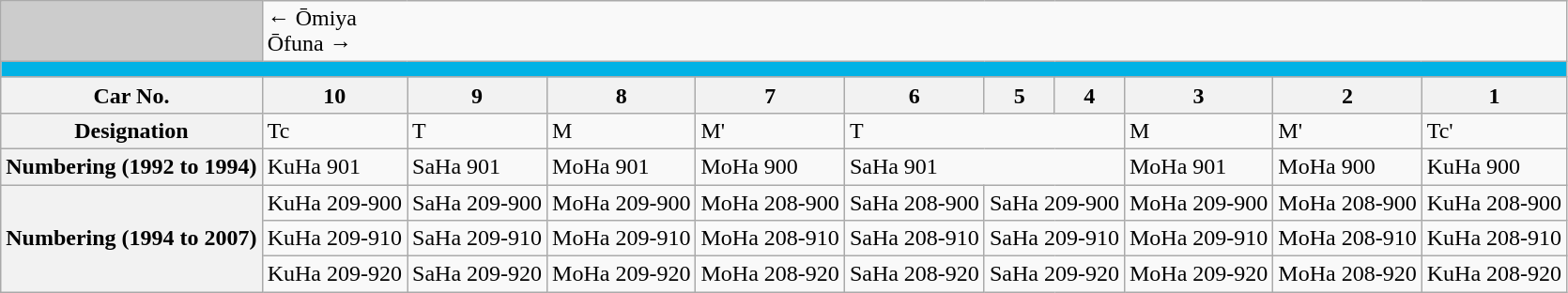<table class="wikitable">
<tr>
<td style="background-color:#ccc;"> </td>
<td colspan="10"><div>← Ōmiya</div><div>Ōfuna →</div></td>
</tr>
<tr style="line-height: 10px; background-color: #00B2E5;">
<td colspan="11" style="padding:0; border:0;"> </td>
</tr>
<tr>
<th>Car No.</th>
<th>10</th>
<th>9</th>
<th>8</th>
<th>7</th>
<th>6</th>
<th>5</th>
<th>4</th>
<th>3</th>
<th>2</th>
<th>1</th>
</tr>
<tr>
<th>Designation</th>
<td>Tc</td>
<td>T</td>
<td>M</td>
<td>M'</td>
<td colspan="3">T</td>
<td>M</td>
<td>M'</td>
<td>Tc'</td>
</tr>
<tr>
<th>Numbering (1992 to 1994)</th>
<td>KuHa 901</td>
<td>SaHa 901</td>
<td>MoHa 901</td>
<td>MoHa 900</td>
<td colspan="3">SaHa 901</td>
<td>MoHa 901</td>
<td>MoHa 900</td>
<td>KuHa 900</td>
</tr>
<tr>
<th rowspan=3>Numbering (1994 to 2007)</th>
<td>KuHa 209-900</td>
<td>SaHa 209-900</td>
<td>MoHa 209-900</td>
<td>MoHa 208-900</td>
<td>SaHa 208-900</td>
<td colspan="2">SaHa 209-900</td>
<td>MoHa 209-900</td>
<td>MoHa 208-900</td>
<td>KuHa 208-900</td>
</tr>
<tr>
<td>KuHa 209-910</td>
<td>SaHa 209-910</td>
<td>MoHa 209-910</td>
<td>MoHa 208-910</td>
<td>SaHa 208-910</td>
<td colspan="2">SaHa 209-910</td>
<td>MoHa 209-910</td>
<td>MoHa 208-910</td>
<td>KuHa 208-910</td>
</tr>
<tr>
<td>KuHa 209-920</td>
<td>SaHa 209-920</td>
<td>MoHa 209-920</td>
<td>MoHa 208-920</td>
<td>SaHa 208-920</td>
<td colspan="2">SaHa 209-920</td>
<td>MoHa 209-920</td>
<td>MoHa 208-920</td>
<td>KuHa 208-920</td>
</tr>
</table>
